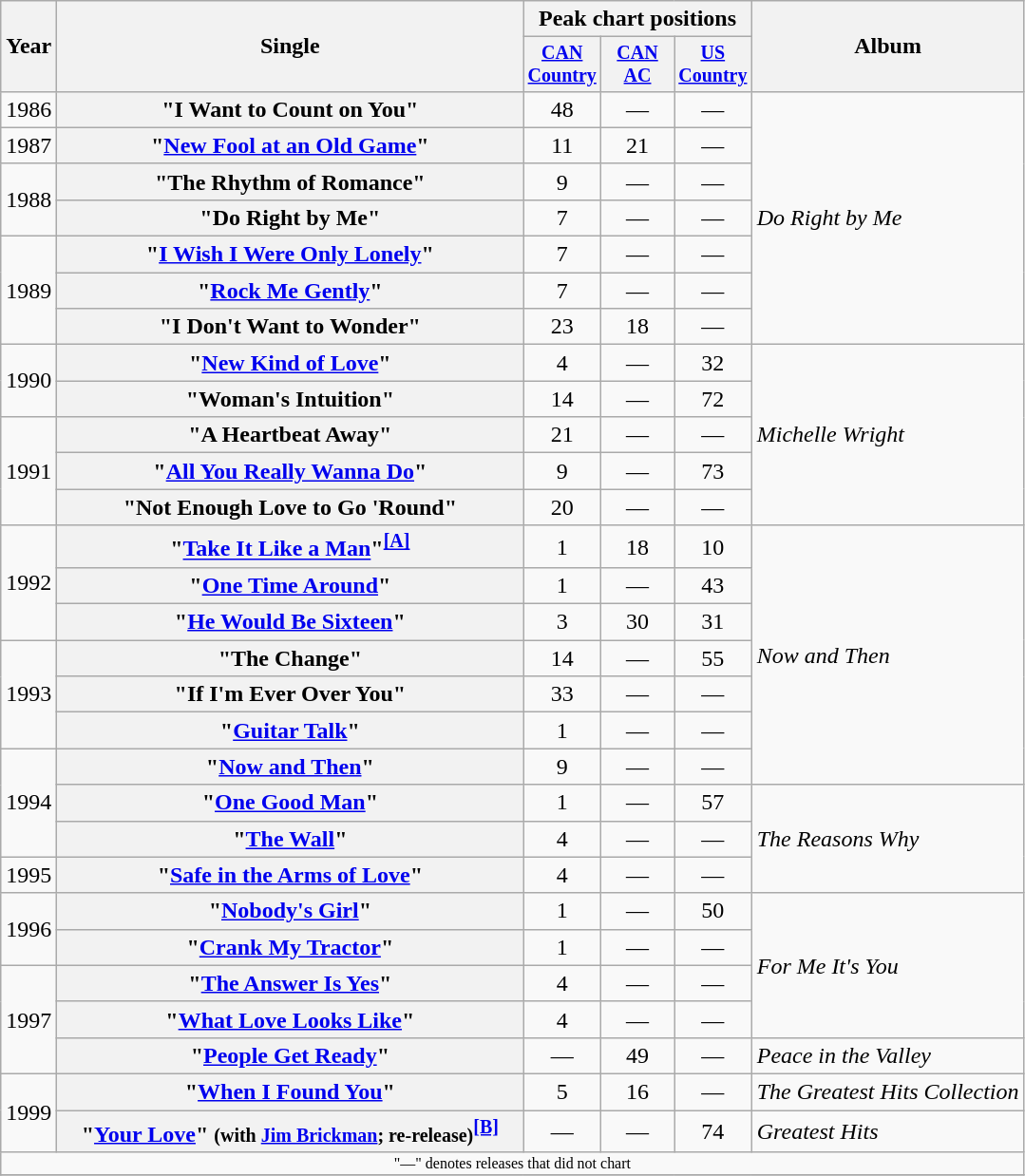<table class="wikitable plainrowheaders" style="text-align:center;">
<tr>
<th rowspan="2">Year</th>
<th rowspan="2" style="width:20em;">Single</th>
<th colspan="3">Peak chart positions</th>
<th rowspan="2">Album</th>
</tr>
<tr style="font-size:smaller;">
<th width="45"><a href='#'>CAN Country</a><br></th>
<th width="45"><a href='#'>CAN AC</a><br></th>
<th width="45"><a href='#'>US Country</a><br></th>
</tr>
<tr>
<td>1986</td>
<th scope="row">"I Want to Count on You"</th>
<td>48</td>
<td>—</td>
<td>—</td>
<td align="left" rowspan="7"><em>Do Right by Me</em></td>
</tr>
<tr>
<td>1987</td>
<th scope="row">"<a href='#'>New Fool at an Old Game</a>"</th>
<td>11</td>
<td>21</td>
<td>—</td>
</tr>
<tr>
<td rowspan="2">1988</td>
<th scope="row">"The Rhythm of Romance"</th>
<td>9</td>
<td>—</td>
<td>—</td>
</tr>
<tr>
<th scope="row">"Do Right by Me"</th>
<td>7</td>
<td>—</td>
<td>—</td>
</tr>
<tr>
<td rowspan="3">1989</td>
<th scope="row">"<a href='#'>I Wish I Were Only Lonely</a>"</th>
<td>7</td>
<td>—</td>
<td>—</td>
</tr>
<tr>
<th scope="row">"<a href='#'>Rock Me Gently</a>"</th>
<td>7</td>
<td>—</td>
<td>—</td>
</tr>
<tr>
<th scope="row">"I Don't Want to Wonder"</th>
<td>23</td>
<td>18</td>
<td>—</td>
</tr>
<tr>
<td rowspan="2">1990</td>
<th scope="row">"<a href='#'>New Kind of Love</a>"</th>
<td>4</td>
<td>—</td>
<td>32</td>
<td align="left" rowspan="5"><em>Michelle Wright</em></td>
</tr>
<tr>
<th scope="row">"Woman's Intuition"</th>
<td>14</td>
<td>—</td>
<td>72</td>
</tr>
<tr>
<td rowspan="3">1991</td>
<th scope="row">"A Heartbeat Away"</th>
<td>21</td>
<td>—</td>
<td>—</td>
</tr>
<tr>
<th scope="row">"<a href='#'>All You Really Wanna Do</a>"</th>
<td>9</td>
<td>—</td>
<td>73</td>
</tr>
<tr>
<th scope="row">"Not Enough Love to Go 'Round"</th>
<td>20</td>
<td>—</td>
<td>—</td>
</tr>
<tr>
<td rowspan="3">1992</td>
<th scope="row">"<a href='#'>Take It Like a Man</a>"<sup><a href='#'><strong>[A]</strong></a></sup></th>
<td>1</td>
<td>18</td>
<td>10</td>
<td align="left" rowspan="7"><em>Now and Then</em></td>
</tr>
<tr>
<th scope="row">"<a href='#'>One Time Around</a>"</th>
<td>1</td>
<td>—</td>
<td>43</td>
</tr>
<tr>
<th scope="row">"<a href='#'>He Would Be Sixteen</a>"</th>
<td>3</td>
<td>30</td>
<td>31</td>
</tr>
<tr>
<td rowspan="3">1993</td>
<th scope="row">"The Change"</th>
<td>14</td>
<td>—</td>
<td>55</td>
</tr>
<tr>
<th scope="row">"If I'm Ever Over You"</th>
<td>33</td>
<td>—</td>
<td>—</td>
</tr>
<tr>
<th scope="row">"<a href='#'>Guitar Talk</a>"</th>
<td>1</td>
<td>—</td>
<td>—</td>
</tr>
<tr>
<td rowspan="3">1994</td>
<th scope="row">"<a href='#'>Now and Then</a>"</th>
<td>9</td>
<td>—</td>
<td>—</td>
</tr>
<tr>
<th scope="row">"<a href='#'>One Good Man</a>"</th>
<td>1</td>
<td>—</td>
<td>57</td>
<td align="left" rowspan="3"><em>The Reasons Why</em></td>
</tr>
<tr>
<th scope="row">"<a href='#'>The Wall</a>"</th>
<td>4</td>
<td>—</td>
<td>—</td>
</tr>
<tr>
<td>1995</td>
<th scope="row">"<a href='#'>Safe in the Arms of Love</a>"</th>
<td>4</td>
<td>—</td>
<td>—</td>
</tr>
<tr>
<td rowspan="2">1996</td>
<th scope="row">"<a href='#'>Nobody's Girl</a>"</th>
<td>1</td>
<td>—</td>
<td>50</td>
<td align="left" rowspan="4"><em>For Me It's You</em></td>
</tr>
<tr>
<th scope="row">"<a href='#'>Crank My Tractor</a>"</th>
<td>1</td>
<td>—</td>
<td>—</td>
</tr>
<tr>
<td rowspan="3">1997</td>
<th scope="row">"<a href='#'>The Answer Is Yes</a>"</th>
<td>4</td>
<td>—</td>
<td>—</td>
</tr>
<tr>
<th scope="row">"<a href='#'>What Love Looks Like</a>"</th>
<td>4</td>
<td>—</td>
<td>—</td>
</tr>
<tr>
<th scope="row">"<a href='#'>People Get Ready</a>"</th>
<td>—</td>
<td>49</td>
<td>—</td>
<td align="left"><em>Peace in the Valley</em></td>
</tr>
<tr>
<td rowspan="2">1999</td>
<th scope="row">"<a href='#'>When I Found You</a>"</th>
<td>5</td>
<td>16</td>
<td>—</td>
<td align="left"><em>The Greatest Hits Collection</em></td>
</tr>
<tr>
<th scope="row">"<a href='#'>Your Love</a>" <small>(with <a href='#'>Jim Brickman</a>; re-release)</small><sup><a href='#'><strong>[B]</strong></a></sup></th>
<td>—</td>
<td>—</td>
<td>74</td>
<td align="left"><em>Greatest Hits</em></td>
</tr>
<tr>
<td colspan="6" style="font-size:8pt">"—" denotes releases that did not chart</td>
</tr>
<tr>
</tr>
</table>
